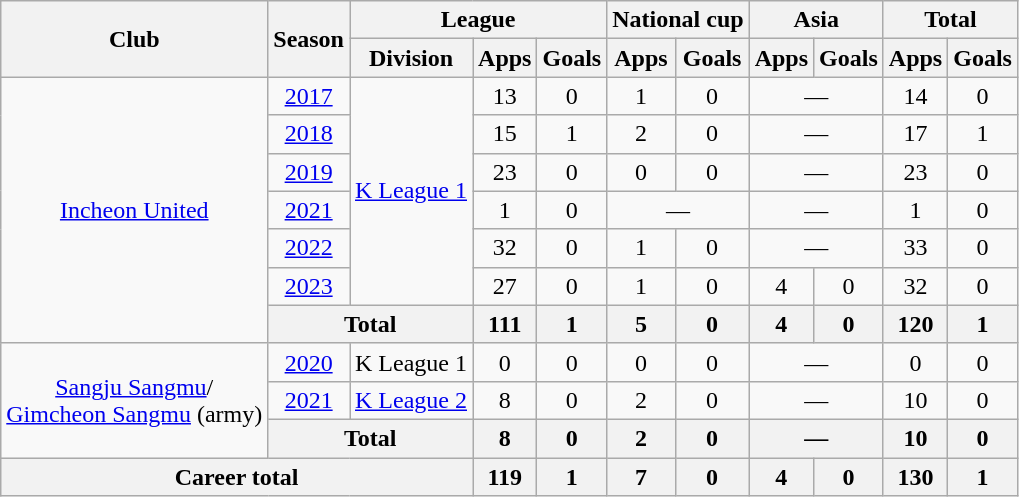<table class="wikitable" style="text-align:center">
<tr>
<th rowspan="2">Club</th>
<th rowspan="2">Season</th>
<th colspan="3">League</th>
<th colspan="2">National cup</th>
<th colspan="2">Asia</th>
<th colspan="2">Total</th>
</tr>
<tr>
<th>Division</th>
<th>Apps</th>
<th>Goals</th>
<th>Apps</th>
<th>Goals</th>
<th>Apps</th>
<th>Goals</th>
<th>Apps</th>
<th>Goals</th>
</tr>
<tr>
<td rowspan="7"><a href='#'>Incheon United</a></td>
<td><a href='#'>2017</a></td>
<td rowspan="6"><a href='#'>K League 1</a></td>
<td>13</td>
<td>0</td>
<td>1</td>
<td>0</td>
<td colspan="2">—</td>
<td>14</td>
<td>0</td>
</tr>
<tr>
<td><a href='#'>2018</a></td>
<td>15</td>
<td>1</td>
<td>2</td>
<td>0</td>
<td colspan="2">—</td>
<td>17</td>
<td>1</td>
</tr>
<tr>
<td><a href='#'>2019</a></td>
<td>23</td>
<td>0</td>
<td>0</td>
<td>0</td>
<td colspan="2">—</td>
<td>23</td>
<td>0</td>
</tr>
<tr>
<td><a href='#'>2021</a></td>
<td>1</td>
<td>0</td>
<td colspan="2">—</td>
<td colspan="2">—</td>
<td>1</td>
<td>0</td>
</tr>
<tr>
<td><a href='#'>2022</a></td>
<td>32</td>
<td>0</td>
<td>1</td>
<td>0</td>
<td colspan="2">—</td>
<td>33</td>
<td>0</td>
</tr>
<tr>
<td><a href='#'>2023</a></td>
<td>27</td>
<td>0</td>
<td>1</td>
<td>0</td>
<td>4</td>
<td>0</td>
<td>32</td>
<td>0</td>
</tr>
<tr>
<th colspan="2">Total</th>
<th>111</th>
<th>1</th>
<th>5</th>
<th>0</th>
<th>4</th>
<th>0</th>
<th>120</th>
<th>1</th>
</tr>
<tr>
<td rowspan="3"><a href='#'>Sangju Sangmu</a>/<br><a href='#'>Gimcheon Sangmu</a> (army)</td>
<td><a href='#'>2020</a></td>
<td>K League 1</td>
<td>0</td>
<td>0</td>
<td>0</td>
<td>0</td>
<td colspan="2">—</td>
<td>0</td>
<td>0</td>
</tr>
<tr>
<td><a href='#'>2021</a></td>
<td><a href='#'>K League 2</a></td>
<td>8</td>
<td>0</td>
<td>2</td>
<td>0</td>
<td colspan="2">—</td>
<td>10</td>
<td>0</td>
</tr>
<tr>
<th colspan="2">Total</th>
<th>8</th>
<th>0</th>
<th>2</th>
<th>0</th>
<th colspan="2">—</th>
<th>10</th>
<th>0</th>
</tr>
<tr>
<th colspan="3">Career total</th>
<th>119</th>
<th>1</th>
<th>7</th>
<th>0</th>
<th>4</th>
<th>0</th>
<th>130</th>
<th>1</th>
</tr>
</table>
